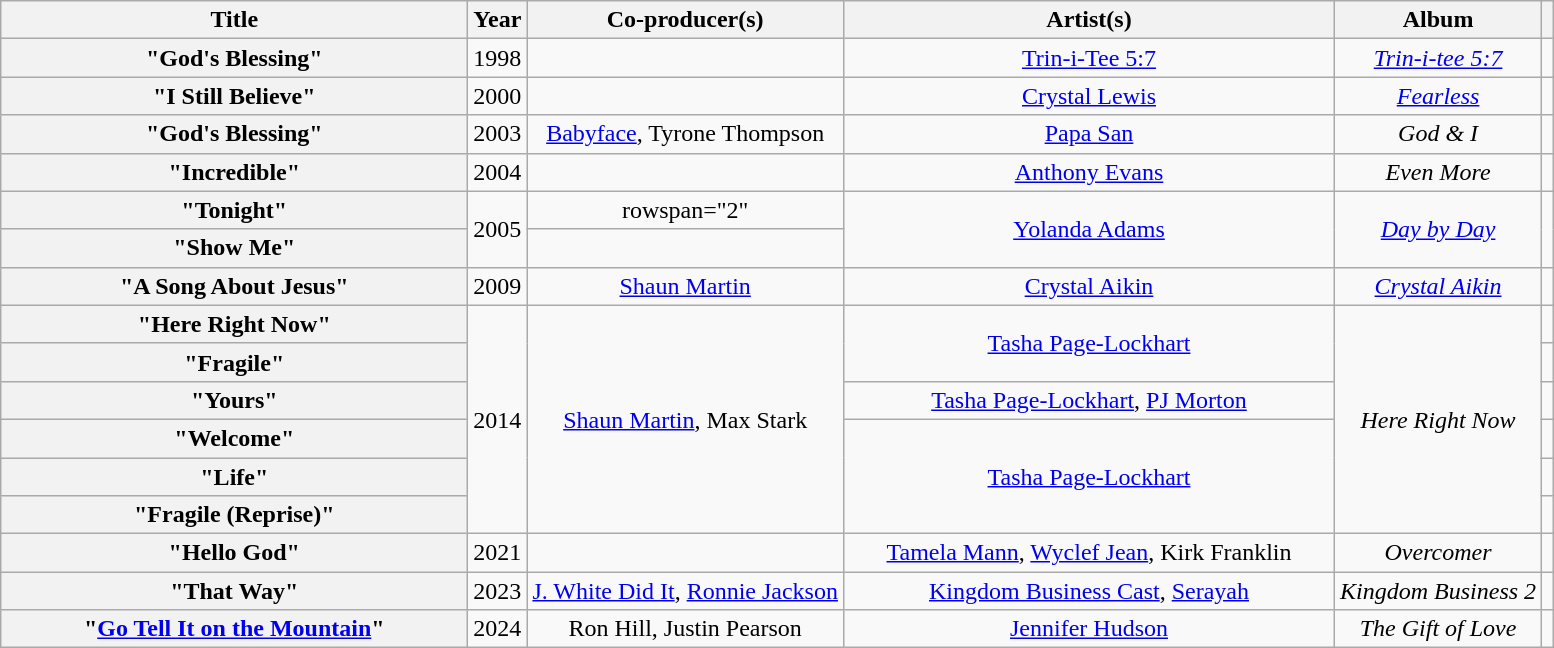<table class="wikitable plainrowheaders" style="text-align:center;" border="1">
<tr>
<th scope="col" style="width:19em;">Title</th>
<th scope="col">Year</th>
<th scope="col">Co-producer(s)</th>
<th scope="col" style="width:20em;">Artist(s)</th>
<th scope="col">Album</th>
<th scope="col"></th>
</tr>
<tr>
<th scope="row">"God's Blessing"</th>
<td>1998</td>
<td></td>
<td><a href='#'>Trin-i-Tee 5:7</a></td>
<td><em><a href='#'>Trin-i-tee 5:7</a></em></td>
<td></td>
</tr>
<tr>
<th scope="row">"I Still Believe"</th>
<td>2000</td>
<td></td>
<td><a href='#'>Crystal Lewis</a></td>
<td><em><a href='#'>Fearless</a></em></td>
<td></td>
</tr>
<tr>
<th scope="row">"God's Blessing"</th>
<td>2003</td>
<td><a href='#'>Babyface</a>, Tyrone Thompson</td>
<td><a href='#'>Papa San</a></td>
<td><em>God & I</em></td>
<td></td>
</tr>
<tr>
<th scope="row">"Incredible"</th>
<td rowspan="1">2004</td>
<td></td>
<td><a href='#'>Anthony Evans</a></td>
<td><em>Even More</em></td>
<td></td>
</tr>
<tr>
<th scope="row">"Tonight"</th>
<td rowspan="2">2005</td>
<td>rowspan="2" </td>
<td rowspan="2"><a href='#'>Yolanda Adams</a></td>
<td rowspan="2"><em><a href='#'>Day by Day</a></em></td>
<td rowspan="2"></td>
</tr>
<tr>
<th scope="row">"Show Me"</th>
</tr>
<tr>
<th scope="row">"A Song About Jesus"</th>
<td>2009</td>
<td><a href='#'>Shaun Martin</a></td>
<td><a href='#'>Crystal Aikin</a></td>
<td><em><a href='#'>Crystal Aikin</a></em></td>
<td></td>
</tr>
<tr>
<th scope="row">"Here Right Now"</th>
<td rowspan="6">2014</td>
<td rowspan="6"><a href='#'>Shaun Martin</a>, Max Stark</td>
<td rowspan="2"><a href='#'>Tasha Page-Lockhart</a></td>
<td rowspan="6"><em>Here Right Now</em></td>
<td></td>
</tr>
<tr>
<th scope="row">"Fragile"</th>
<td></td>
</tr>
<tr>
<th scope="row">"Yours"</th>
<td><a href='#'>Tasha Page-Lockhart</a>, <a href='#'>PJ Morton</a></td>
<td></td>
</tr>
<tr>
<th scope="row">"Welcome"</th>
<td rowspan="3"><a href='#'>Tasha Page-Lockhart</a></td>
<td></td>
</tr>
<tr>
<th scope="row">"Life"</th>
<td></td>
</tr>
<tr>
<th scope="row">"Fragile (Reprise)"</th>
<td></td>
</tr>
<tr>
<th scope="row">"Hello God"</th>
<td>2021</td>
<td></td>
<td><a href='#'>Tamela Mann</a>, <a href='#'>Wyclef Jean</a>, Kirk Franklin</td>
<td><em>Overcomer</em></td>
<td></td>
</tr>
<tr>
<th scope="row">"That Way"</th>
<td>2023</td>
<td><a href='#'>J. White Did It</a>, <a href='#'>Ronnie Jackson</a></td>
<td><a href='#'>Kingdom Business Cast</a>, <a href='#'>Serayah</a></td>
<td><em>Kingdom Business 2</em></td>
<td></td>
</tr>
<tr>
<th scope="row">"<a href='#'>Go Tell It on the Mountain</a>"</th>
<td>2024</td>
<td>Ron Hill, Justin Pearson</td>
<td><a href='#'>Jennifer Hudson</a></td>
<td><em>The Gift of Love</em></td>
<td></td>
</tr>
</table>
